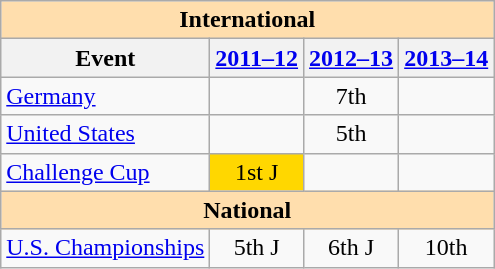<table class="wikitable" style="text-align:center">
<tr>
<th style="background-color: #ffdead; " colspan=4 align=center>International</th>
</tr>
<tr>
<th>Event</th>
<th><a href='#'>2011–12</a></th>
<th><a href='#'>2012–13</a></th>
<th><a href='#'>2013–14</a></th>
</tr>
<tr>
<td align=left> <a href='#'>Germany</a></td>
<td></td>
<td>7th</td>
<td></td>
</tr>
<tr>
<td align=left> <a href='#'>United States</a></td>
<td></td>
<td>5th</td>
<td></td>
</tr>
<tr>
<td align=left><a href='#'>Challenge Cup</a></td>
<td bgcolor=gold>1st J</td>
<td></td>
<td></td>
</tr>
<tr>
<th style="background-color: #ffdead; " colspan=4 align=center>National</th>
</tr>
<tr>
<td align=left><a href='#'>U.S. Championships</a></td>
<td>5th J</td>
<td>6th J</td>
<td>10th</td>
</tr>
</table>
